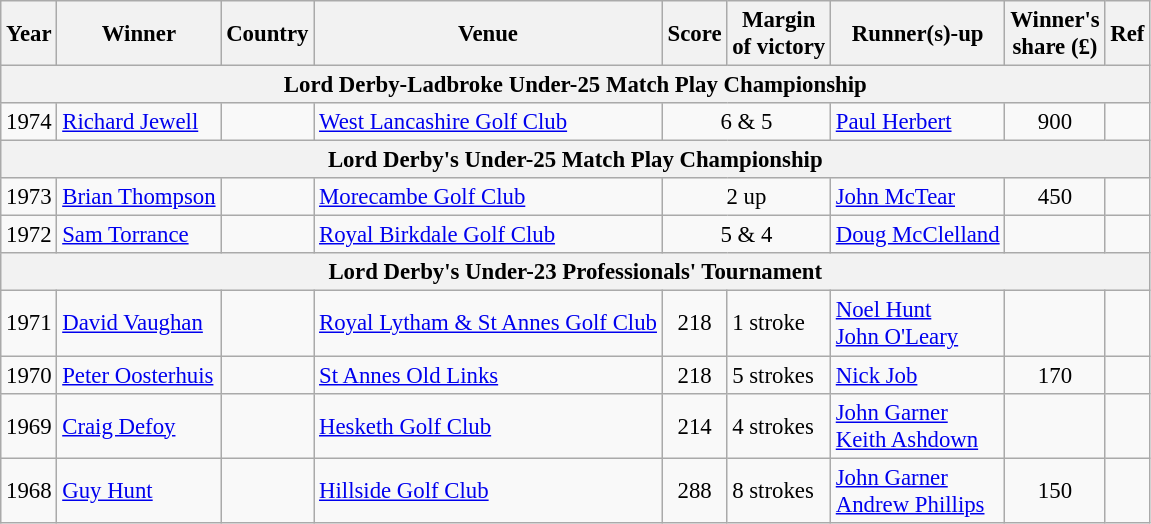<table class="wikitable" style="font-size:95%">
<tr>
<th>Year</th>
<th>Winner</th>
<th>Country</th>
<th>Venue</th>
<th>Score</th>
<th>Margin<br>of victory</th>
<th>Runner(s)-up</th>
<th>Winner's<br>share (£)</th>
<th>Ref</th>
</tr>
<tr>
<th colspan=9>Lord Derby-Ladbroke Under-25 Match Play Championship</th>
</tr>
<tr>
<td>1974</td>
<td><a href='#'>Richard Jewell</a></td>
<td></td>
<td><a href='#'>West Lancashire Golf Club</a></td>
<td colspan=2 align=center>6 & 5</td>
<td> <a href='#'>Paul Herbert</a></td>
<td align=center>900</td>
<td></td>
</tr>
<tr>
<th colspan=9>Lord Derby's Under-25 Match Play Championship</th>
</tr>
<tr>
<td>1973</td>
<td><a href='#'>Brian Thompson</a></td>
<td></td>
<td><a href='#'>Morecambe Golf Club</a></td>
<td colspan=2 align=center>2 up</td>
<td> <a href='#'>John McTear</a></td>
<td align=center>450</td>
<td></td>
</tr>
<tr>
<td>1972</td>
<td><a href='#'>Sam Torrance</a></td>
<td></td>
<td><a href='#'>Royal Birkdale Golf Club</a></td>
<td colspan=2 align=center>5 & 4</td>
<td> <a href='#'>Doug McClelland</a></td>
<td align=center></td>
<td></td>
</tr>
<tr>
<th colspan=9>Lord Derby's Under-23 Professionals' Tournament</th>
</tr>
<tr>
<td>1971</td>
<td><a href='#'>David Vaughan</a></td>
<td></td>
<td><a href='#'>Royal Lytham & St Annes Golf Club</a></td>
<td align=center>218</td>
<td>1 stroke</td>
<td> <a href='#'>Noel Hunt</a><br> <a href='#'>John O'Leary</a></td>
<td align=center></td>
<td></td>
</tr>
<tr>
<td>1970</td>
<td><a href='#'>Peter Oosterhuis</a></td>
<td></td>
<td><a href='#'>St Annes Old Links</a></td>
<td align=center>218</td>
<td>5 strokes</td>
<td> <a href='#'>Nick Job</a></td>
<td align=center>170</td>
<td></td>
</tr>
<tr>
<td>1969</td>
<td><a href='#'>Craig Defoy</a></td>
<td></td>
<td><a href='#'>Hesketh Golf Club</a></td>
<td align=center>214</td>
<td>4 strokes</td>
<td> <a href='#'>John Garner</a><br> <a href='#'>Keith Ashdown</a></td>
<td align=center></td>
<td></td>
</tr>
<tr>
<td>1968</td>
<td><a href='#'>Guy Hunt</a></td>
<td></td>
<td><a href='#'>Hillside Golf Club</a></td>
<td align=center>288</td>
<td>8 strokes</td>
<td> <a href='#'>John Garner</a><br> <a href='#'>Andrew Phillips</a></td>
<td align=center>150</td>
<td></td>
</tr>
</table>
